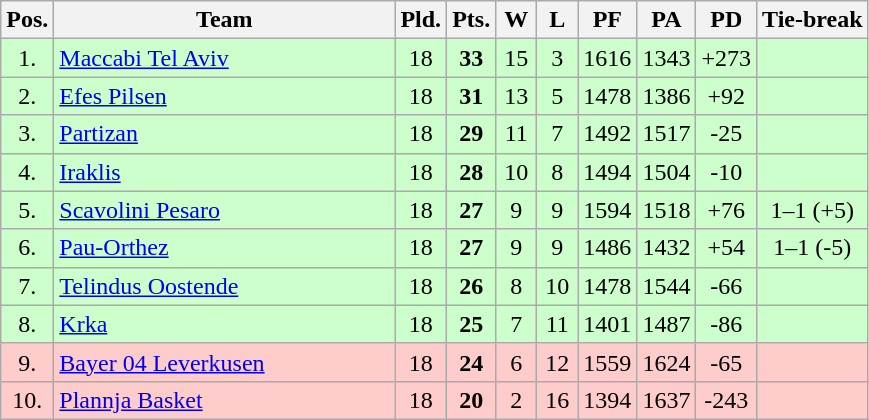<table class="wikitable" style="text-align:center">
<tr>
<th width=15>Pos.</th>
<th width=220>Team</th>
<th width=20>Pld.</th>
<th width=20>Pts.</th>
<th width=20>W</th>
<th width=20>L</th>
<th width=20>PF</th>
<th width=20>PA</th>
<th width=20>PD</th>
<th>Tie-break</th>
</tr>
<tr bgcolor=#ccffcc>
<td>1.</td>
<td style="text-align:left;"> <a href='#'>Maccabi Tel Aviv</a></td>
<td>18</td>
<td><strong>33</strong></td>
<td>15</td>
<td>3</td>
<td>1616</td>
<td>1343</td>
<td>+273</td>
<td></td>
</tr>
<tr bgcolor=#ccffcc>
<td>2.</td>
<td style="text-align:left;"> <a href='#'>Efes Pilsen</a></td>
<td>18</td>
<td><strong>31</strong></td>
<td>13</td>
<td>5</td>
<td>1478</td>
<td>1386</td>
<td>+92</td>
<td></td>
</tr>
<tr bgcolor=#ccffcc>
<td>3.</td>
<td style="text-align:left;"> <a href='#'>Partizan</a></td>
<td>18</td>
<td><strong>29</strong></td>
<td>11</td>
<td>7</td>
<td>1492</td>
<td>1517</td>
<td>-25</td>
<td></td>
</tr>
<tr bgcolor=#ccffcc>
<td>4.</td>
<td style="text-align:left;"> <a href='#'>Iraklis</a></td>
<td>18</td>
<td><strong>28</strong></td>
<td>10</td>
<td>8</td>
<td>1494</td>
<td>1504</td>
<td>-10</td>
<td></td>
</tr>
<tr bgcolor=#ccffcc>
<td>5.</td>
<td style="text-align:left;"> <a href='#'>Scavolini Pesaro</a></td>
<td>18</td>
<td><strong>27</strong></td>
<td>9</td>
<td>9</td>
<td>1594</td>
<td>1518</td>
<td>+76</td>
<td>1–1 (+5)</td>
</tr>
<tr bgcolor=#ccffcc>
<td>6.</td>
<td style="text-align:left;"> <a href='#'>Pau-Orthez</a></td>
<td>18</td>
<td><strong>27</strong></td>
<td>9</td>
<td>9</td>
<td>1486</td>
<td>1432</td>
<td>+54</td>
<td>1–1 (-5)</td>
</tr>
<tr bgcolor=#ccffcc>
<td>7.</td>
<td style="text-align:left;"> <a href='#'>Telindus Oostende</a></td>
<td>18</td>
<td><strong>26</strong></td>
<td>8</td>
<td>10</td>
<td>1478</td>
<td>1544</td>
<td>-66</td>
<td></td>
</tr>
<tr bgcolor=#ccffcc>
<td>8.</td>
<td style="text-align:left;"> <a href='#'>Krka</a></td>
<td>18</td>
<td><strong>25</strong></td>
<td>7</td>
<td>11</td>
<td>1401</td>
<td>1487</td>
<td>-86</td>
<td></td>
</tr>
<tr bgcolor=#ffcccc>
<td>9.</td>
<td style="text-align:left;"> <a href='#'>Bayer 04 Leverkusen</a></td>
<td>18</td>
<td><strong>24</strong></td>
<td>6</td>
<td>12</td>
<td>1559</td>
<td>1624</td>
<td>-65</td>
<td></td>
</tr>
<tr bgcolor=#ffcccc>
<td>10.</td>
<td style="text-align:left;"> <a href='#'>Plannja Basket</a></td>
<td>18</td>
<td><strong>20</strong></td>
<td>2</td>
<td>16</td>
<td>1394</td>
<td>1637</td>
<td>-243</td>
<td></td>
</tr>
</table>
